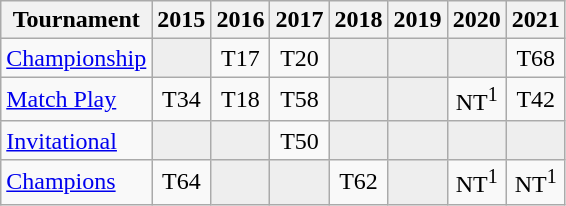<table class="wikitable" style="text-align:center;">
<tr>
<th>Tournament</th>
<th>2015</th>
<th>2016</th>
<th>2017</th>
<th>2018</th>
<th>2019</th>
<th>2020</th>
<th>2021</th>
</tr>
<tr>
<td align="left"><a href='#'>Championship</a></td>
<td style="background:#eeeeee;"></td>
<td>T17</td>
<td>T20</td>
<td style="background:#eeeeee;"></td>
<td style="background:#eeeeee;"></td>
<td style="background:#eeeeee;"></td>
<td>T68</td>
</tr>
<tr>
<td align="left"><a href='#'>Match Play</a></td>
<td>T34</td>
<td>T18</td>
<td>T58</td>
<td style="background:#eeeeee;"></td>
<td style="background:#eeeeee;"></td>
<td>NT<sup>1</sup></td>
<td>T42</td>
</tr>
<tr>
<td align="left"><a href='#'>Invitational</a></td>
<td style="background:#eeeeee;"></td>
<td style="background:#eeeeee;"></td>
<td>T50</td>
<td style="background:#eeeeee;"></td>
<td style="background:#eeeeee;"></td>
<td style="background:#eeeeee;"></td>
<td style="background:#eeeeee;"></td>
</tr>
<tr>
<td align="left"><a href='#'>Champions</a></td>
<td>T64</td>
<td style="background:#eeeeee;"></td>
<td style="background:#eeeeee;"></td>
<td>T62</td>
<td style="background:#eeeeee;"></td>
<td>NT<sup>1</sup></td>
<td>NT<sup>1</sup></td>
</tr>
</table>
